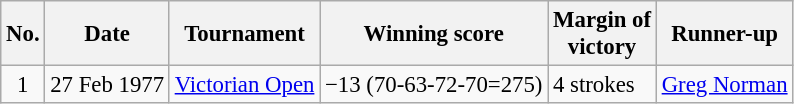<table class="wikitable" style="font-size:95%;">
<tr>
<th>No.</th>
<th>Date</th>
<th>Tournament</th>
<th>Winning score</th>
<th>Margin of<br>victory</th>
<th>Runner-up</th>
</tr>
<tr>
<td align=center>1</td>
<td>27 Feb 1977</td>
<td><a href='#'>Victorian Open</a></td>
<td>−13 (70-63-72-70=275)</td>
<td>4 strokes</td>
<td> <a href='#'>Greg Norman</a></td>
</tr>
</table>
